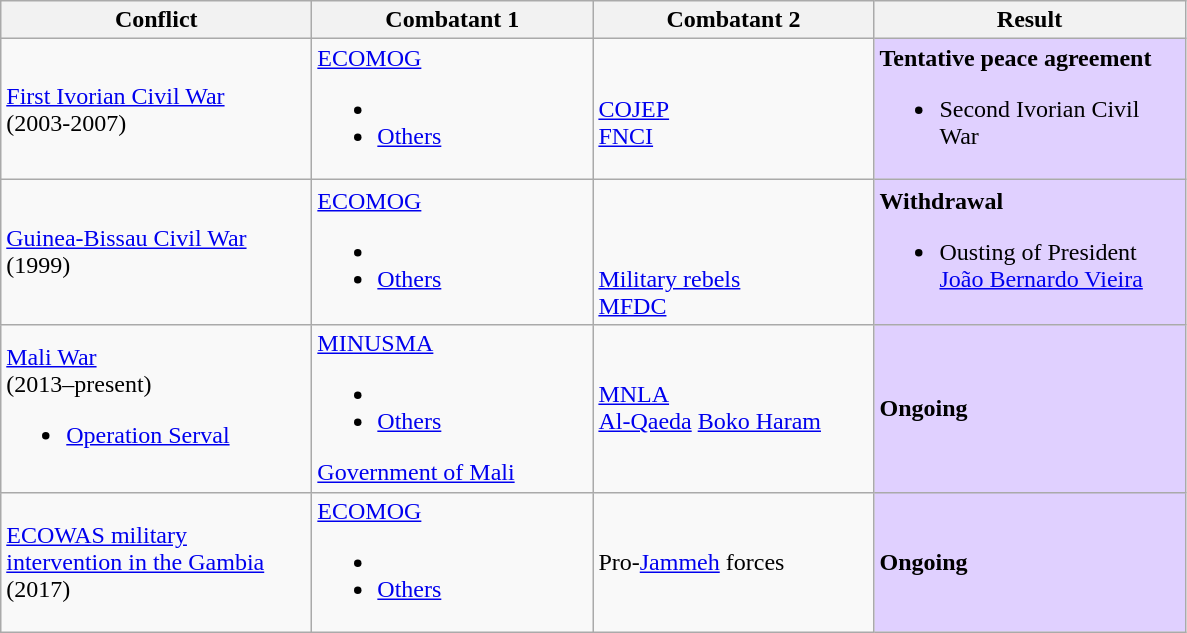<table class="wikitable sortable" style="text-align:left">
<tr>
<th style=rowspan="1" width=200px>Conflict</th>
<th style=rowspan="1" width=180px>Combatant 1</th>
<th style=rowspan="1" width=180px>Combatant 2</th>
<th style=rowspan="1" width=200px>Result</th>
</tr>
<tr>
<td><a href='#'>First Ivorian Civil War</a><br>(2003-2007)</td>
<td><a href='#'>ECOMOG</a><br><ul><li></li><li><a href='#'>Others</a></li></ul></td>
<td><br> <a href='#'>COJEP</a><br> <a href='#'>FNCI</a><br></td>
<td style="background:#E0D0FF"><strong>Tentative peace agreement</strong><br><ul><li>Second Ivorian Civil War</li></ul></td>
</tr>
<tr>
<td><a href='#'>Guinea-Bissau Civil War</a><br>(1999)</td>
<td><a href='#'>ECOMOG</a><br><ul><li></li><li><a href='#'>Others</a></li></ul></td>
<td><br><br><br> <a href='#'>Military rebels</a><br> <a href='#'>MFDC</a></td>
<td style="background:#E0D0FF"><strong>Withdrawal</strong><br><ul><li>Ousting of President <a href='#'>João Bernardo Vieira</a></li></ul></td>
</tr>
<tr>
<td><a href='#'>Mali War</a><br>(2013–present)<br><ul><li><a href='#'>Operation Serval</a></li></ul></td>
<td> <a href='#'>MINUSMA</a><br><ul><li></li><li><a href='#'>Others</a></li></ul> <a href='#'>Government of Mali</a><br></td>
<td> <a href='#'>MNLA</a><br> <a href='#'>Al-Qaeda</a> <a href='#'>Boko Haram</a></td>
<td style="background:#E0D0FF"><strong>Ongoing</strong></td>
</tr>
<tr>
<td><a href='#'>ECOWAS military intervention in the Gambia</a><br>(2017)</td>
<td><a href='#'>ECOMOG</a><br><ul><li></li><li><a href='#'>Others</a></li></ul></td>
<td> Pro-<a href='#'>Jammeh</a> forces</td>
<td style="background:#E0D0FF"><strong>Ongoing</strong></td>
</tr>
</table>
